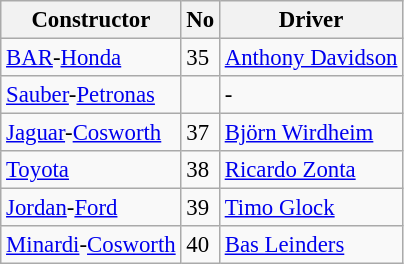<table class="wikitable" style="font-size: 95%">
<tr>
<th>Constructor</th>
<th>No</th>
<th>Driver</th>
</tr>
<tr>
<td><a href='#'>BAR</a>-<a href='#'>Honda</a></td>
<td>35</td>
<td> <a href='#'>Anthony Davidson</a></td>
</tr>
<tr>
<td><a href='#'>Sauber</a>-<a href='#'>Petronas</a></td>
<td></td>
<td>-</td>
</tr>
<tr>
<td><a href='#'>Jaguar</a>-<a href='#'>Cosworth</a></td>
<td>37</td>
<td> <a href='#'>Björn Wirdheim</a></td>
</tr>
<tr>
<td><a href='#'>Toyota</a></td>
<td>38</td>
<td> <a href='#'>Ricardo Zonta</a></td>
</tr>
<tr>
<td><a href='#'>Jordan</a>-<a href='#'>Ford</a></td>
<td>39</td>
<td> <a href='#'>Timo Glock</a></td>
</tr>
<tr>
<td><a href='#'>Minardi</a>-<a href='#'>Cosworth</a></td>
<td>40</td>
<td> <a href='#'>Bas Leinders</a></td>
</tr>
</table>
